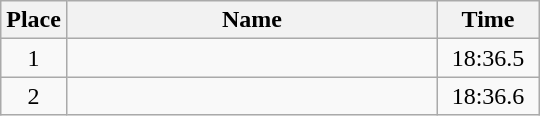<table class=wikitable style="text-align:center">
<tr>
<th width=20>Place</th>
<th width=240>Name</th>
<th width=60>Time</th>
</tr>
<tr>
<td>1</td>
<td align=left></td>
<td>18:36.5</td>
</tr>
<tr>
<td>2</td>
<td align=left></td>
<td>18:36.6</td>
</tr>
</table>
